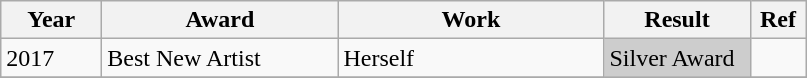<table class="wikitable">
<tr aglin="center">
<th width=60>Year</th>
<th style="width:150px;">Award</th>
<th style="width:170px;">Work</th>
<th width="90">Result</th>
<th width="30">Ref</th>
</tr>
<tr aglin="center">
<td>2017</td>
<td>Best New Artist</td>
<td>Herself</td>
<td style="background: #cdcdcd"><div>Silver Award</div></td>
<td></td>
</tr>
<tr>
</tr>
</table>
